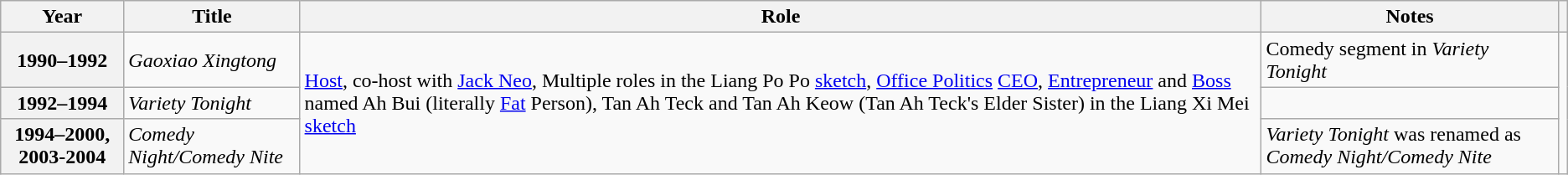<table class="wikitable sortable plainrowheaders">
<tr>
<th scope="col">Year</th>
<th scope="col">Title</th>
<th scope="col">Role</th>
<th class="unsortable" scope="col">Notes</th>
<th class="unsortable" scope="col"></th>
</tr>
<tr>
<th scope="row">1990–1992</th>
<td><em>Gaoxiao Xingtong</em></td>
<td rowspan="3"><a href='#'>Host</a>, co-host with <a href='#'>Jack Neo</a>, Multiple roles in the Liang Po Po <a href='#'>sketch</a>, <a href='#'>Office Politics</a> <a href='#'>CEO</a>, <a href='#'>Entrepreneur</a> and <a href='#'>Boss</a> named Ah Bui (literally <a href='#'>Fat</a> Person), Tan Ah Teck and Tan Ah Keow (Tan Ah Teck's Elder Sister) in the Liang Xi Mei <a href='#'>sketch</a></td>
<td>Comedy segment in <em>Variety Tonight</em></td>
<td rowspan="3"></td>
</tr>
<tr>
<th scope="row">1992–1994</th>
<td><em>Variety Tonight</em></td>
</tr>
<tr>
<th scope="row">1994–2000, 2003-2004</th>
<td><em>Comedy Night/Comedy Nite</em></td>
<td><em>Variety Tonight</em> was renamed as <em>Comedy Night/Comedy Nite</em></td>
</tr>
</table>
